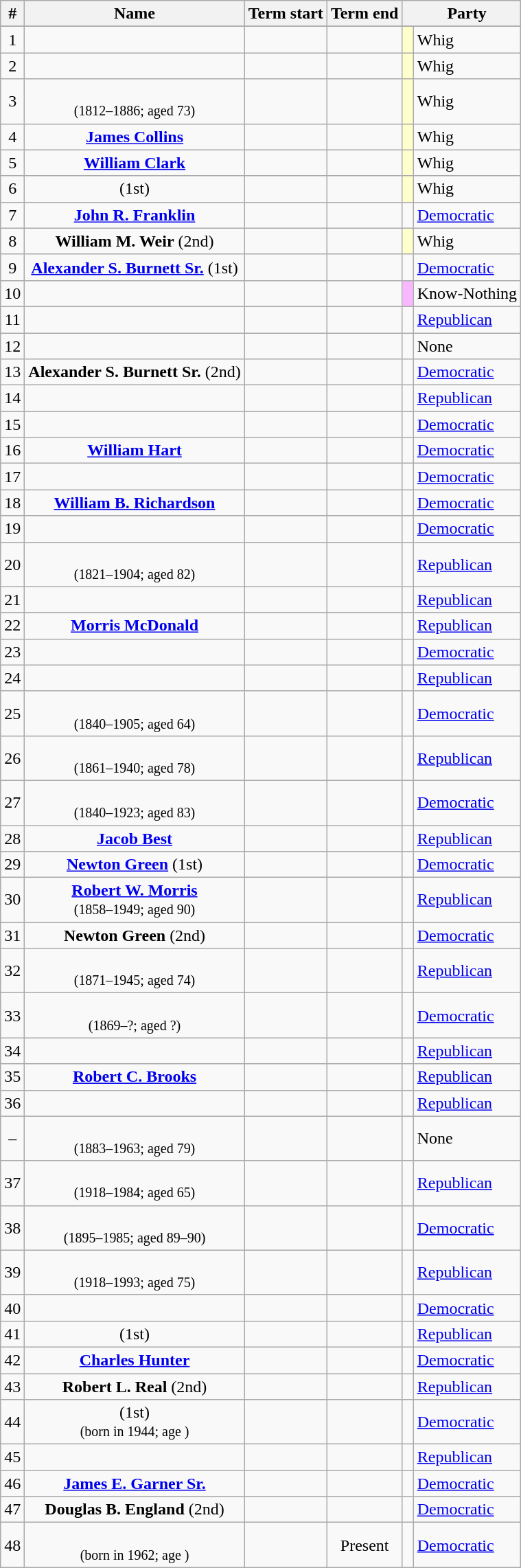<table class="wikitable sortable">
<tr>
<th align=center>#</th>
<th>Name</th>
<th>Term start</th>
<th>Term end</th>
<th class=unsortable> </th>
<th style="border-left-style:hidden; padding:0.1em 0;">Party</th>
</tr>
<tr>
</tr>
<tr>
<td align=center>1</td>
<td align=center><strong></strong></td>
<td align=center></td>
<td align=center></td>
<td bgcolor="#FFFFCC"></td>
<td>Whig</td>
</tr>
<tr>
<td align=center>2</td>
<td align=center><strong></strong></td>
<td align=center></td>
<td align=center></td>
<td bgcolor="#FFFFCC"></td>
<td>Whig</td>
</tr>
<tr>
<td align=center>3</td>
<td align=center><strong></strong><br><small>(1812–1886; aged 73)</small></td>
<td align=center></td>
<td align=center></td>
<td bgcolor="#FFFFCC"></td>
<td>Whig</td>
</tr>
<tr>
<td align=center>4</td>
<td align=center><strong><a href='#'>James Collins</a></strong></td>
<td align=center></td>
<td align=center></td>
<td bgcolor="#FFFFCC"></td>
<td>Whig</td>
</tr>
<tr>
<td align=center>5</td>
<td align=center><strong><a href='#'>William Clark</a></strong></td>
<td align=center></td>
<td align=center></td>
<td bgcolor="#FFFFCC"></td>
<td>Whig</td>
</tr>
<tr>
<td align=center>6</td>
<td align=center><strong></strong> (1st)</td>
<td align=center></td>
<td align=center></td>
<td bgcolor="#FFFFCC"></td>
<td>Whig</td>
</tr>
<tr>
<td align=center>7</td>
<td align=center><strong><a href='#'>John R. Franklin</a></strong></td>
<td align=center></td>
<td align=center></td>
<td bgcolor=></td>
<td><a href='#'>Democratic</a></td>
</tr>
<tr>
<td align=center>8</td>
<td align=center><strong>William M. Weir</strong> (2nd)</td>
<td align=center></td>
<td align=center></td>
<td bgcolor="#FFFFCC"></td>
<td>Whig</td>
</tr>
<tr>
<td align=center>9</td>
<td align=center><strong><a href='#'>Alexander S. Burnett Sr.</a></strong> (1st)</td>
<td align=center></td>
<td align=center></td>
<td bgcolor=></td>
<td><a href='#'>Democratic</a></td>
</tr>
<tr>
<td align=center>10</td>
<td align=center><strong></strong></td>
<td align=center></td>
<td align=center></td>
<td bgcolor="#F9B7FF"></td>
<td>Know-Nothing</td>
</tr>
<tr>
<td align=center>11</td>
<td align=center><strong></strong></td>
<td align=center></td>
<td align=center></td>
<td bgcolor=></td>
<td><a href='#'>Republican</a></td>
</tr>
<tr>
<td align=center>12</td>
<td align=center><strong></strong></td>
<td align=center></td>
<td align=center></td>
<td bgcolor=></td>
<td>None</td>
</tr>
<tr>
<td align=center>13</td>
<td align=center><strong>Alexander S. Burnett Sr.</strong> (2nd)</td>
<td align=center></td>
<td align=center></td>
<td bgcolor=></td>
<td><a href='#'>Democratic</a></td>
</tr>
<tr>
<td align=center>14</td>
<td align=center><strong></strong></td>
<td align=center></td>
<td align=center></td>
<td bgcolor=></td>
<td><a href='#'>Republican</a></td>
</tr>
<tr>
<td align=center>15</td>
<td align=center><strong></strong></td>
<td align=center></td>
<td align=center></td>
<td bgcolor=></td>
<td><a href='#'>Democratic</a></td>
</tr>
<tr>
<td align=center>16</td>
<td align=center><strong><a href='#'>William Hart</a></strong></td>
<td align=center></td>
<td align=center></td>
<td bgcolor=></td>
<td><a href='#'>Democratic</a></td>
</tr>
<tr>
<td align=center>17</td>
<td align=center><strong></strong></td>
<td align=center></td>
<td align=center></td>
<td bgcolor=></td>
<td><a href='#'>Democratic</a></td>
</tr>
<tr>
<td align=center>18</td>
<td align=center><strong><a href='#'>William B. Richardson</a></strong></td>
<td align=center></td>
<td align=center></td>
<td bgcolor=></td>
<td><a href='#'>Democratic</a></td>
</tr>
<tr>
<td align=center>19</td>
<td align=center><strong></strong></td>
<td align=center></td>
<td align=center></td>
<td bgcolor=></td>
<td><a href='#'>Democratic</a></td>
</tr>
<tr>
<td align=center>20</td>
<td align=center><strong></strong><br><small>(1821–1904; aged 82)</small></td>
<td align=center></td>
<td align=center></td>
<td bgcolor=></td>
<td><a href='#'>Republican</a></td>
</tr>
<tr>
<td align=center>21</td>
<td align=center><strong></strong></td>
<td align=center></td>
<td align=center></td>
<td bgcolor=></td>
<td><a href='#'>Republican</a></td>
</tr>
<tr>
<td align=center>22</td>
<td align=center><strong><a href='#'>Morris McDonald</a></strong></td>
<td align=center></td>
<td align=center></td>
<td bgcolor=></td>
<td><a href='#'>Republican</a></td>
</tr>
<tr>
<td align=center>23</td>
<td align=center><strong></strong></td>
<td align=center></td>
<td align=center></td>
<td bgcolor=></td>
<td><a href='#'>Democratic</a></td>
</tr>
<tr>
<td align=center>24</td>
<td align=center><strong></strong></td>
<td align=center></td>
<td align=center></td>
<td bgcolor=></td>
<td><a href='#'>Republican</a></td>
</tr>
<tr>
<td align=center>25</td>
<td align=center><strong></strong><br><small>(1840–1905; aged 64)</small></td>
<td align=center></td>
<td align=center></td>
<td bgcolor=></td>
<td><a href='#'>Democratic</a></td>
</tr>
<tr>
<td align=center>26</td>
<td align=center><strong></strong><br><small>(1861–1940; aged 78)</small></td>
<td align=center></td>
<td align=center></td>
<td bgcolor=></td>
<td><a href='#'>Republican</a></td>
</tr>
<tr>
<td align=center>27</td>
<td align=center><strong></strong><br><small>(1840–1923; aged 83)</small></td>
<td align=center></td>
<td align=center></td>
<td bgcolor=></td>
<td><a href='#'>Democratic</a></td>
</tr>
<tr>
<td align=center>28</td>
<td align=center><strong><a href='#'>Jacob Best</a></strong></td>
<td align=center></td>
<td align=center></td>
<td bgcolor=></td>
<td><a href='#'>Republican</a></td>
</tr>
<tr>
<td align=center>29</td>
<td align=center><strong><a href='#'>Newton Green</a></strong> (1st)</td>
<td align=center></td>
<td align=center></td>
<td bgcolor=></td>
<td><a href='#'>Democratic</a></td>
</tr>
<tr>
<td align=center>30</td>
<td align=center><strong><a href='#'>Robert W. Morris</a></strong><br><small>(1858–1949; aged 90)</small></td>
<td align=center></td>
<td align=center></td>
<td bgcolor=></td>
<td><a href='#'>Republican</a></td>
</tr>
<tr>
<td align=center>31</td>
<td align=center><strong>Newton Green</strong> (2nd)</td>
<td align=center></td>
<td align=center></td>
<td bgcolor=></td>
<td><a href='#'>Democratic</a></td>
</tr>
<tr>
<td align=center>32</td>
<td align=center><strong></strong><br><small>(1871–1945; aged 74)</small></td>
<td align=center></td>
<td align=center></td>
<td bgcolor=></td>
<td><a href='#'>Republican</a></td>
</tr>
<tr>
<td align=center>33</td>
<td align=center><strong></strong><br><small>(1869–?; aged ?)</small></td>
<td align=center></td>
<td align=center></td>
<td bgcolor=></td>
<td><a href='#'>Democratic</a></td>
</tr>
<tr>
<td align=center>34</td>
<td align=center><strong></strong></td>
<td align=center></td>
<td align=center></td>
<td bgcolor=></td>
<td><a href='#'>Republican</a></td>
</tr>
<tr>
<td align=center>35</td>
<td align=center><strong><a href='#'>Robert C. Brooks</a></strong></td>
<td align=center></td>
<td align=center></td>
<td bgcolor=></td>
<td><a href='#'>Republican</a></td>
</tr>
<tr>
<td align=center>36</td>
<td align=center><strong></strong></td>
<td align=center></td>
<td align=center></td>
<td bgcolor=></td>
<td><a href='#'>Republican</a></td>
</tr>
<tr>
<td align=center>–</td>
<td align=center><strong></strong><br><small>(1883–1963; aged 79)</small></td>
<td align=center></td>
<td align=center></td>
<td bgcolor=></td>
<td>None</td>
</tr>
<tr>
<td align=center>37</td>
<td align=center><strong></strong><br><small>(1918–1984; aged 65)</small></td>
<td align=center></td>
<td align=center></td>
<td bgcolor=></td>
<td><a href='#'>Republican</a></td>
</tr>
<tr>
<td align=center>38</td>
<td align=center><strong></strong><br><small>(1895–1985; aged 89–90)</small></td>
<td align=center></td>
<td align=center></td>
<td bgcolor=></td>
<td><a href='#'>Democratic</a></td>
</tr>
<tr>
<td align=center>39</td>
<td align=center><strong></strong><br><small>(1918–1993; aged 75)</small></td>
<td align=center></td>
<td align=center></td>
<td bgcolor=></td>
<td><a href='#'>Republican</a></td>
</tr>
<tr>
<td align=center>40</td>
<td align=center><strong></strong></td>
<td align=center></td>
<td align=center></td>
<td bgcolor=></td>
<td><a href='#'>Democratic</a></td>
</tr>
<tr>
<td align=center>41</td>
<td align=center><strong></strong> (1st)</td>
<td align=center></td>
<td align=center></td>
<td bgcolor=></td>
<td><a href='#'>Republican</a></td>
</tr>
<tr>
<td align=center>42</td>
<td align=center><strong><a href='#'>Charles Hunter</a></strong></td>
<td align=center></td>
<td align=center></td>
<td bgcolor=></td>
<td><a href='#'>Democratic</a></td>
</tr>
<tr>
<td align=center>43</td>
<td align=center><strong>Robert L. Real</strong> (2nd)</td>
<td align=center></td>
<td align=center></td>
<td bgcolor=></td>
<td><a href='#'>Republican</a></td>
</tr>
<tr>
<td align=center>44</td>
<td align=center><strong></strong> (1st)<br><small>(born in 1944; age )</small></td>
<td align=center></td>
<td align=center></td>
<td bgcolor=></td>
<td><a href='#'>Democratic</a></td>
</tr>
<tr>
<td align=center>45</td>
<td align=center><strong></strong></td>
<td align=center></td>
<td align=center></td>
<td bgcolor=></td>
<td><a href='#'>Republican</a></td>
</tr>
<tr>
<td align=center>46</td>
<td align=center><strong><a href='#'>James E. Garner Sr.</a></strong></td>
<td align=center></td>
<td align=center></td>
<td bgcolor=></td>
<td><a href='#'>Democratic</a></td>
</tr>
<tr>
<td align=center>47</td>
<td align=center><strong>Douglas B. England</strong> (2nd)</td>
<td align=center></td>
<td align=center></td>
<td bgcolor=></td>
<td><a href='#'>Democratic</a></td>
</tr>
<tr>
<td align=center>48</td>
<td align=center><strong></strong><br><small>(born in 1962; age )</small></td>
<td align=center></td>
<td align=center>Present</td>
<td bgcolor=></td>
<td><a href='#'>Democratic</a></td>
</tr>
</table>
